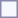<table style="border:1px solid #8888aa; background-color:#f7f8ff; padding:5px; font-size:95%; margin: 0px 12px 12px 0px;">
</table>
